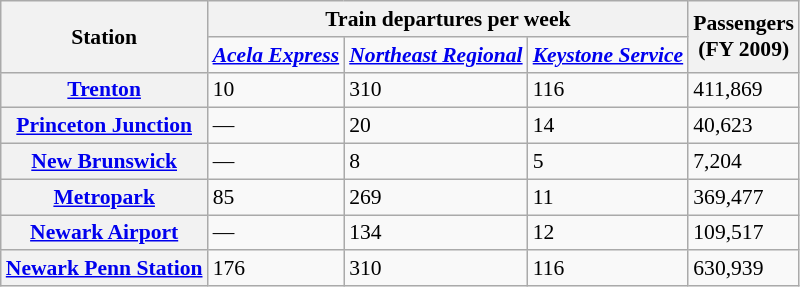<table class="wikitable" style="font-size: 90%">
<tr>
<th rowspan=2>Station</th>
<th colspan=3>Train departures per week</th>
<th rowspan=2>Passengers<br>(FY 2009)</th>
</tr>
<tr>
<td><strong><em><a href='#'>Acela Express</a></em></strong></td>
<td><strong><em><a href='#'>Northeast Regional</a></em></strong></td>
<td><strong><em><a href='#'>Keystone Service</a></em></strong></td>
</tr>
<tr>
<th><a href='#'>Trenton</a></th>
<td>10</td>
<td>310</td>
<td>116</td>
<td>411,869</td>
</tr>
<tr>
<th><a href='#'>Princeton Junction</a></th>
<td>—</td>
<td>20</td>
<td>14</td>
<td>40,623</td>
</tr>
<tr>
<th><a href='#'>New Brunswick</a></th>
<td>—</td>
<td>8</td>
<td>5</td>
<td>7,204</td>
</tr>
<tr>
<th><a href='#'>Metropark</a></th>
<td>85</td>
<td>269</td>
<td>11</td>
<td>369,477</td>
</tr>
<tr>
<th><a href='#'>Newark Airport</a></th>
<td>—</td>
<td>134</td>
<td>12</td>
<td>109,517</td>
</tr>
<tr>
<th><a href='#'>Newark Penn Station</a></th>
<td>176</td>
<td>310</td>
<td>116</td>
<td>630,939</td>
</tr>
</table>
